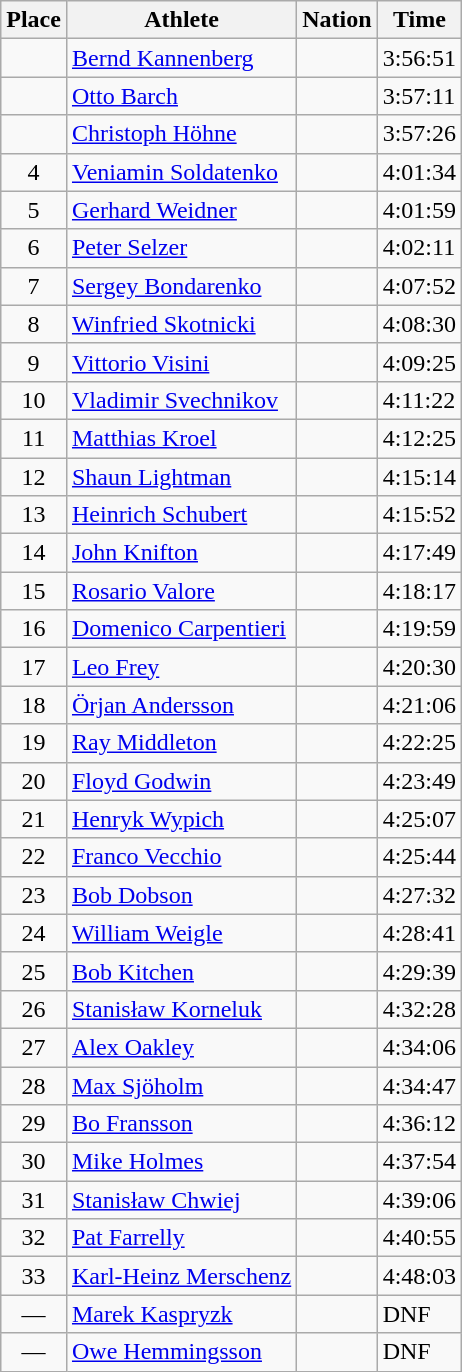<table class=wikitable>
<tr>
<th>Place</th>
<th>Athlete</th>
<th>Nation</th>
<th>Time</th>
</tr>
<tr>
<td align=center></td>
<td><a href='#'>Bernd Kannenberg</a></td>
<td></td>
<td>3:56:51</td>
</tr>
<tr>
<td align=center></td>
<td><a href='#'>Otto Barch</a></td>
<td></td>
<td>3:57:11</td>
</tr>
<tr>
<td align=center></td>
<td><a href='#'>Christoph Höhne</a></td>
<td></td>
<td>3:57:26</td>
</tr>
<tr>
<td align=center>4</td>
<td><a href='#'>Veniamin Soldatenko</a></td>
<td></td>
<td>4:01:34</td>
</tr>
<tr>
<td align=center>5</td>
<td><a href='#'>Gerhard Weidner</a></td>
<td></td>
<td>4:01:59</td>
</tr>
<tr>
<td align=center>6</td>
<td><a href='#'>Peter Selzer</a></td>
<td></td>
<td>4:02:11</td>
</tr>
<tr>
<td align=center>7</td>
<td><a href='#'>Sergey Bondarenko</a></td>
<td></td>
<td>4:07:52</td>
</tr>
<tr>
<td align=center>8</td>
<td><a href='#'>Winfried Skotnicki</a></td>
<td></td>
<td>4:08:30</td>
</tr>
<tr>
<td align=center>9</td>
<td><a href='#'>Vittorio Visini</a></td>
<td></td>
<td>4:09:25</td>
</tr>
<tr>
<td align=center>10</td>
<td><a href='#'>Vladimir Svechnikov</a></td>
<td></td>
<td>4:11:22</td>
</tr>
<tr>
<td align=center>11</td>
<td><a href='#'>Matthias Kroel</a></td>
<td></td>
<td>4:12:25</td>
</tr>
<tr>
<td align=center>12</td>
<td><a href='#'>Shaun Lightman</a></td>
<td></td>
<td>4:15:14</td>
</tr>
<tr>
<td align=center>13</td>
<td><a href='#'>Heinrich Schubert</a></td>
<td></td>
<td>4:15:52</td>
</tr>
<tr>
<td align=center>14</td>
<td><a href='#'>John Knifton</a></td>
<td></td>
<td>4:17:49</td>
</tr>
<tr>
<td align=center>15</td>
<td><a href='#'>Rosario Valore</a></td>
<td></td>
<td>4:18:17</td>
</tr>
<tr>
<td align=center>16</td>
<td><a href='#'>Domenico Carpentieri</a></td>
<td></td>
<td>4:19:59</td>
</tr>
<tr>
<td align=center>17</td>
<td><a href='#'>Leo Frey</a></td>
<td></td>
<td>4:20:30</td>
</tr>
<tr>
<td align=center>18</td>
<td><a href='#'>Örjan Andersson</a></td>
<td></td>
<td>4:21:06</td>
</tr>
<tr>
<td align=center>19</td>
<td><a href='#'>Ray Middleton</a></td>
<td></td>
<td>4:22:25</td>
</tr>
<tr>
<td align=center>20</td>
<td><a href='#'>Floyd Godwin</a></td>
<td></td>
<td>4:23:49</td>
</tr>
<tr>
<td align=center>21</td>
<td><a href='#'>Henryk Wypich</a></td>
<td></td>
<td>4:25:07</td>
</tr>
<tr>
<td align=center>22</td>
<td><a href='#'>Franco Vecchio</a></td>
<td></td>
<td>4:25:44</td>
</tr>
<tr>
<td align=center>23</td>
<td><a href='#'>Bob Dobson</a></td>
<td></td>
<td>4:27:32</td>
</tr>
<tr>
<td align=center>24</td>
<td><a href='#'>William Weigle</a></td>
<td></td>
<td>4:28:41</td>
</tr>
<tr>
<td align=center>25</td>
<td><a href='#'>Bob Kitchen</a></td>
<td></td>
<td>4:29:39</td>
</tr>
<tr>
<td align=center>26</td>
<td><a href='#'>Stanisław Korneluk</a></td>
<td></td>
<td>4:32:28</td>
</tr>
<tr>
<td align=center>27</td>
<td><a href='#'>Alex Oakley</a></td>
<td></td>
<td>4:34:06</td>
</tr>
<tr>
<td align=center>28</td>
<td><a href='#'>Max Sjöholm</a></td>
<td></td>
<td>4:34:47</td>
</tr>
<tr>
<td align=center>29</td>
<td><a href='#'>Bo Fransson</a></td>
<td></td>
<td>4:36:12</td>
</tr>
<tr>
<td align=center>30</td>
<td><a href='#'>Mike Holmes</a></td>
<td></td>
<td>4:37:54</td>
</tr>
<tr>
<td align=center>31</td>
<td><a href='#'>Stanisław Chwiej</a></td>
<td></td>
<td>4:39:06</td>
</tr>
<tr>
<td align=center>32</td>
<td><a href='#'>Pat Farrelly</a></td>
<td></td>
<td>4:40:55</td>
</tr>
<tr>
<td align=center>33</td>
<td><a href='#'>Karl-Heinz Merschenz</a></td>
<td></td>
<td>4:48:03</td>
</tr>
<tr>
<td align=center>—</td>
<td><a href='#'>Marek Kaspryzk</a></td>
<td></td>
<td>DNF</td>
</tr>
<tr>
<td align=center>—</td>
<td><a href='#'>Owe Hemmingsson</a></td>
<td></td>
<td>DNF</td>
</tr>
</table>
